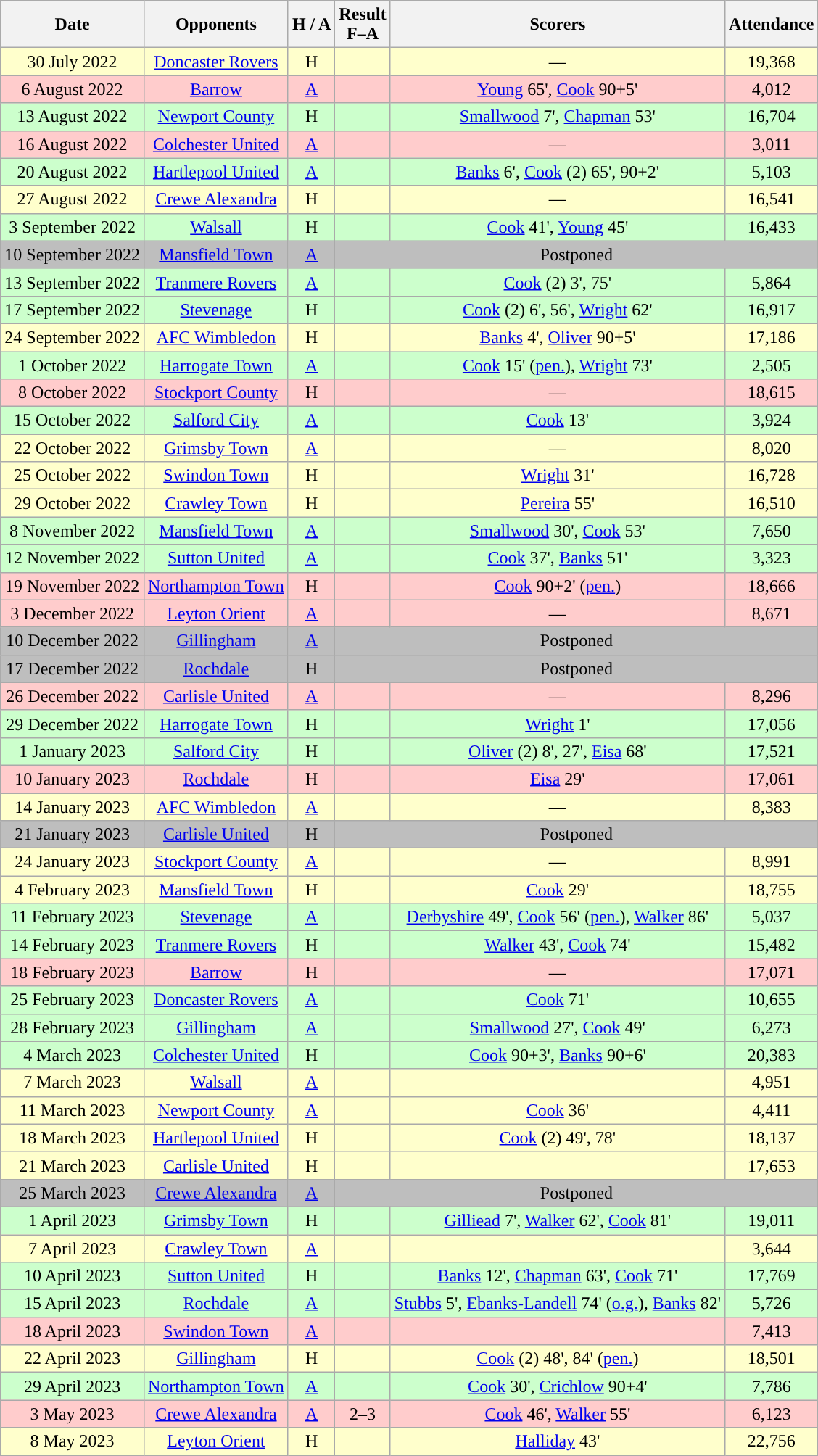<table class="wikitable" style="text-align:center">
<tr>
<th>Date</th>
<th>Opponents</th>
<th>H / A</th>
<th>Result<br>F–A</th>
<th>Scorers</th>
<th>Attendance</th>
</tr>
<tr bgcolor="#ffffcc">
<td>30 July 2022</td>
<td><a href='#'>Doncaster Rovers</a></td>
<td>H</td>
<td></td>
<td>—</td>
<td>19,368</td>
</tr>
<tr bgcolor="#ffcccc">
<td>6 August 2022</td>
<td><a href='#'>Barrow</a></td>
<td><a href='#'>A</a></td>
<td></td>
<td><a href='#'>Young</a> 65', <a href='#'>Cook</a> 90+5'</td>
<td>4,012</td>
</tr>
<tr bgcolor="#ccffcc">
<td>13 August 2022</td>
<td><a href='#'>Newport County</a></td>
<td>H</td>
<td></td>
<td><a href='#'>Smallwood</a> 7', <a href='#'>Chapman</a> 53'</td>
<td>16,704</td>
</tr>
<tr bgcolor="#ffcccc">
<td>16 August 2022</td>
<td><a href='#'>Colchester United</a></td>
<td><a href='#'>A</a></td>
<td></td>
<td>—</td>
<td>3,011</td>
</tr>
<tr bgcolor="#ccffcc">
<td>20 August 2022</td>
<td><a href='#'>Hartlepool United</a></td>
<td><a href='#'>A</a></td>
<td></td>
<td><a href='#'>Banks</a> 6', <a href='#'>Cook</a> (2) 65', 90+2'</td>
<td>5,103</td>
</tr>
<tr bgcolor="#ffffcc">
<td>27 August 2022</td>
<td><a href='#'>Crewe Alexandra</a></td>
<td>H</td>
<td></td>
<td>—</td>
<td>16,541</td>
</tr>
<tr bgcolor="#ccffcc">
<td>3 September 2022</td>
<td><a href='#'>Walsall</a></td>
<td>H</td>
<td></td>
<td><a href='#'>Cook</a> 41', <a href='#'>Young</a> 45'</td>
<td>16,433</td>
</tr>
<tr bgcolor=#BEBEBE>
<td>10 September 2022</td>
<td><a href='#'>Mansfield Town</a></td>
<td><a href='#'>A</a></td>
<td colspan="3">Postponed</td>
</tr>
<tr bgcolor="#ccffcc">
<td>13 September 2022</td>
<td><a href='#'>Tranmere Rovers</a></td>
<td><a href='#'>A</a></td>
<td></td>
<td><a href='#'>Cook</a> (2) 3', 75'</td>
<td>5,864</td>
</tr>
<tr bgcolor="#ccffcc">
<td>17 September 2022</td>
<td><a href='#'>Stevenage</a></td>
<td>H</td>
<td></td>
<td><a href='#'>Cook</a> (2) 6', 56', <a href='#'>Wright</a> 62'</td>
<td>16,917</td>
</tr>
<tr bgcolor="#ffffcc">
<td>24 September 2022</td>
<td><a href='#'>AFC Wimbledon</a></td>
<td>H</td>
<td></td>
<td><a href='#'>Banks</a> 4', <a href='#'>Oliver</a> 90+5'</td>
<td>17,186</td>
</tr>
<tr bgcolor="#ccffcc">
<td>1 October 2022</td>
<td><a href='#'>Harrogate Town</a></td>
<td><a href='#'>A</a></td>
<td></td>
<td><a href='#'>Cook</a> 15' (<a href='#'>pen.</a>), <a href='#'>Wright</a> 73'</td>
<td>2,505</td>
</tr>
<tr bgcolor="ffcccc">
<td>8 October 2022</td>
<td><a href='#'>Stockport County</a></td>
<td>H</td>
<td></td>
<td>—</td>
<td>18,615</td>
</tr>
<tr bgcolor="#ccffcc">
<td>15 October 2022</td>
<td><a href='#'>Salford City</a></td>
<td><a href='#'>A</a></td>
<td></td>
<td><a href='#'>Cook</a> 13'</td>
<td>3,924</td>
</tr>
<tr bgcolor="#ffffcc">
<td>22 October 2022</td>
<td><a href='#'>Grimsby Town</a></td>
<td><a href='#'>A</a></td>
<td></td>
<td>—</td>
<td>8,020</td>
</tr>
<tr bgcolor="#ffffcc">
<td>25 October 2022</td>
<td><a href='#'>Swindon Town</a></td>
<td>H</td>
<td></td>
<td><a href='#'>Wright</a> 31'</td>
<td>16,728</td>
</tr>
<tr bgcolor="#ffffcc">
<td>29 October 2022</td>
<td><a href='#'>Crawley Town</a></td>
<td>H</td>
<td></td>
<td><a href='#'>Pereira</a> 55'</td>
<td>16,510</td>
</tr>
<tr bgcolor="#ccffcc">
<td>8 November 2022</td>
<td><a href='#'>Mansfield Town</a></td>
<td><a href='#'>A</a></td>
<td></td>
<td><a href='#'>Smallwood</a> 30', <a href='#'>Cook</a> 53'</td>
<td>7,650</td>
</tr>
<tr bgcolor="#ccffcc">
<td>12 November 2022</td>
<td><a href='#'>Sutton United</a></td>
<td><a href='#'>A</a></td>
<td></td>
<td><a href='#'>Cook</a> 37', <a href='#'>Banks</a> 51'</td>
<td>3,323</td>
</tr>
<tr bgcolor="#ffcccc">
<td>19 November 2022</td>
<td><a href='#'>Northampton Town</a></td>
<td>H</td>
<td></td>
<td><a href='#'>Cook</a> 90+2' (<a href='#'>pen.</a>)</td>
<td>18,666</td>
</tr>
<tr bgcolor="#ffcccc">
<td>3 December 2022</td>
<td><a href='#'>Leyton Orient</a></td>
<td><a href='#'>A</a></td>
<td></td>
<td>—</td>
<td>8,671</td>
</tr>
<tr bgcolor=#BEBEBE>
<td>10 December 2022</td>
<td><a href='#'>Gillingham</a></td>
<td><a href='#'>A</a></td>
<td colspan="3">Postponed</td>
</tr>
<tr bgcolor=#BEBEBE>
<td>17 December 2022</td>
<td><a href='#'>Rochdale</a></td>
<td>H</td>
<td colspan="3">Postponed</td>
</tr>
<tr bgcolor=#ffcccc>
<td>26 December 2022</td>
<td><a href='#'>Carlisle United</a></td>
<td><a href='#'>A</a></td>
<td></td>
<td>—</td>
<td>8,296</td>
</tr>
<tr bgcolor=#ccffcc>
<td>29 December 2022</td>
<td><a href='#'>Harrogate Town</a></td>
<td>H</td>
<td></td>
<td><a href='#'>Wright</a> 1'</td>
<td>17,056</td>
</tr>
<tr bgcolor=#ccffcc>
<td>1 January 2023</td>
<td><a href='#'>Salford City</a></td>
<td>H</td>
<td></td>
<td><a href='#'>Oliver</a> (2) 8', 27', <a href='#'>Eisa</a> 68'</td>
<td>17,521</td>
</tr>
<tr bgcolor="#ffcccc">
<td>10 January 2023</td>
<td><a href='#'>Rochdale</a></td>
<td>H</td>
<td></td>
<td><a href='#'>Eisa</a> 29'</td>
<td>17,061</td>
</tr>
<tr bgcolor="#ffffcc">
<td>14 January 2023</td>
<td><a href='#'>AFC Wimbledon</a></td>
<td><a href='#'>A</a></td>
<td></td>
<td>—</td>
<td>8,383</td>
</tr>
<tr bgcolor="#BEBEBE">
<td>21 January 2023</td>
<td><a href='#'>Carlisle United</a></td>
<td>H</td>
<td colspan="3">Postponed</td>
</tr>
<tr bgcolor="ffffcc">
<td>24 January 2023</td>
<td><a href='#'>Stockport County</a></td>
<td><a href='#'>A</a></td>
<td></td>
<td>—</td>
<td>8,991</td>
</tr>
<tr bgcolor="#ffffcc">
<td>4 February 2023</td>
<td><a href='#'>Mansfield Town</a></td>
<td>H</td>
<td></td>
<td><a href='#'>Cook</a> 29'</td>
<td>18,755</td>
</tr>
<tr bgcolor="#ccffcc">
<td>11 February 2023</td>
<td><a href='#'>Stevenage</a></td>
<td><a href='#'>A</a></td>
<td></td>
<td><a href='#'>Derbyshire</a> 49', <a href='#'>Cook</a> 56' (<a href='#'>pen.</a>), <a href='#'>Walker</a> 86'</td>
<td>5,037</td>
</tr>
<tr bgcolor="#ccffcc">
<td>14 February 2023</td>
<td><a href='#'>Tranmere Rovers</a></td>
<td>H</td>
<td></td>
<td><a href='#'>Walker</a> 43', <a href='#'>Cook</a> 74'</td>
<td>15,482</td>
</tr>
<tr bgcolor="#ffcccc">
<td>18 February 2023</td>
<td><a href='#'>Barrow</a></td>
<td>H</td>
<td></td>
<td>—</td>
<td>17,071</td>
</tr>
<tr bgcolor="#ccffcc">
<td>25 February 2023</td>
<td><a href='#'>Doncaster Rovers</a></td>
<td><a href='#'>A</a></td>
<td></td>
<td><a href='#'>Cook</a> 71'</td>
<td>10,655</td>
</tr>
<tr bgcolor="#ccffcc">
<td>28 February 2023</td>
<td><a href='#'>Gillingham</a></td>
<td><a href='#'>A</a></td>
<td></td>
<td><a href='#'>Smallwood</a> 27', <a href='#'>Cook</a> 49'</td>
<td>6,273</td>
</tr>
<tr bgcolor="#ccffcc">
<td>4 March 2023</td>
<td><a href='#'>Colchester United</a></td>
<td>H</td>
<td></td>
<td><a href='#'>Cook</a> 90+3', <a href='#'>Banks</a> 90+6'</td>
<td>20,383</td>
</tr>
<tr bgcolor="#ffffcc">
<td>7 March 2023</td>
<td><a href='#'>Walsall</a></td>
<td><a href='#'>A</a></td>
<td></td>
<td></td>
<td>4,951</td>
</tr>
<tr bgcolor="#ffffcc">
<td>11 March 2023</td>
<td><a href='#'>Newport County</a></td>
<td><a href='#'>A</a></td>
<td></td>
<td><a href='#'>Cook</a> 36'</td>
<td>4,411</td>
</tr>
<tr bgcolor="#ffffcc">
<td>18 March 2023</td>
<td><a href='#'>Hartlepool United</a></td>
<td>H</td>
<td></td>
<td><a href='#'>Cook</a> (2) 49', 78'</td>
<td>18,137</td>
</tr>
<tr bgcolor="#ffffcc">
<td>21 March 2023</td>
<td><a href='#'>Carlisle United</a></td>
<td>H</td>
<td></td>
<td></td>
<td>17,653</td>
</tr>
<tr bgcolor="#BEBEBE">
<td>25 March 2023</td>
<td><a href='#'>Crewe Alexandra</a></td>
<td><a href='#'>A</a></td>
<td colspan="3">Postponed</td>
</tr>
<tr bgcolor="#ccffcc">
<td>1 April 2023</td>
<td><a href='#'>Grimsby Town</a></td>
<td>H</td>
<td></td>
<td><a href='#'>Gilliead</a> 7', <a href='#'>Walker</a> 62', <a href='#'>Cook</a> 81'</td>
<td>19,011</td>
</tr>
<tr bgcolor="#ffffcc">
<td>7 April 2023</td>
<td><a href='#'>Crawley Town</a></td>
<td><a href='#'>A</a></td>
<td></td>
<td></td>
<td>3,644</td>
</tr>
<tr bgcolor="#ccffcc">
<td>10 April 2023</td>
<td><a href='#'>Sutton United</a></td>
<td>H</td>
<td></td>
<td><a href='#'>Banks</a> 12', <a href='#'>Chapman</a> 63', <a href='#'>Cook</a> 71'</td>
<td>17,769</td>
</tr>
<tr bgcolor="#ccffcc">
<td>15 April 2023</td>
<td><a href='#'>Rochdale</a></td>
<td><a href='#'>A</a></td>
<td></td>
<td><a href='#'>Stubbs</a> 5', <a href='#'>Ebanks-Landell</a> 74' (<a href='#'>o.g.</a>), <a href='#'>Banks</a> 82'</td>
<td>5,726</td>
</tr>
<tr bgcolor="#ffcccc">
<td>18 April 2023</td>
<td><a href='#'>Swindon Town</a></td>
<td><a href='#'>A</a></td>
<td></td>
<td></td>
<td>7,413</td>
</tr>
<tr bgcolor="#ffffcc">
<td>22 April 2023</td>
<td><a href='#'>Gillingham</a></td>
<td>H</td>
<td></td>
<td><a href='#'>Cook</a> (2) 48', 84' (<a href='#'>pen.</a>)</td>
<td>18,501</td>
</tr>
<tr bgcolor="#ccffcc">
<td>29 April 2023</td>
<td><a href='#'>Northampton Town</a></td>
<td><a href='#'>A</a></td>
<td></td>
<td><a href='#'>Cook</a> 30', <a href='#'>Crichlow</a> 90+4'</td>
<td>7,786</td>
</tr>
<tr bgcolor="#ffcccc">
<td>3 May 2023</td>
<td><a href='#'>Crewe Alexandra</a></td>
<td><a href='#'>A</a></td>
<td>2–3</td>
<td><a href='#'>Cook</a> 46', <a href='#'>Walker</a> 55'</td>
<td>6,123</td>
</tr>
<tr bgcolor="#ffffcc">
<td>8 May 2023</td>
<td><a href='#'>Leyton Orient</a></td>
<td>H</td>
<td></td>
<td><a href='#'> Halliday</a> 43'</td>
<td>22,756</td>
</tr>
</table>
